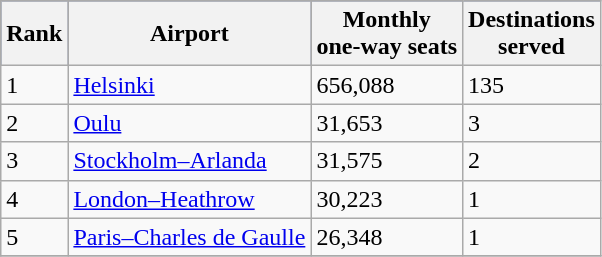<table class="sortable wikitable">
<tr style="background:#082567;">
<th>Rank</th>
<th>Airport</th>
<th>Monthly<br>one-way seats</th>
<th>Destinations<br>served</th>
</tr>
<tr>
<td>1</td>
<td><a href='#'>Helsinki</a></td>
<td> 656,088</td>
<td>135</td>
</tr>
<tr>
<td>2</td>
<td><a href='#'>Oulu</a></td>
<td> 31,653</td>
<td>3</td>
</tr>
<tr>
<td>3</td>
<td><a href='#'>Stockholm–Arlanda</a></td>
<td> 31,575</td>
<td>2</td>
</tr>
<tr>
<td>4</td>
<td><a href='#'>London–Heathrow</a></td>
<td> 30,223</td>
<td>1</td>
</tr>
<tr>
<td>5</td>
<td><a href='#'>Paris–Charles de Gaulle</a></td>
<td> 26,348</td>
<td>1</td>
</tr>
<tr>
</tr>
</table>
